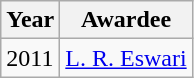<table class="wikitable">
<tr>
<th>Year</th>
<th>Awardee</th>
</tr>
<tr>
<td>2011</td>
<td><a href='#'>L. R. Eswari</a></td>
</tr>
</table>
